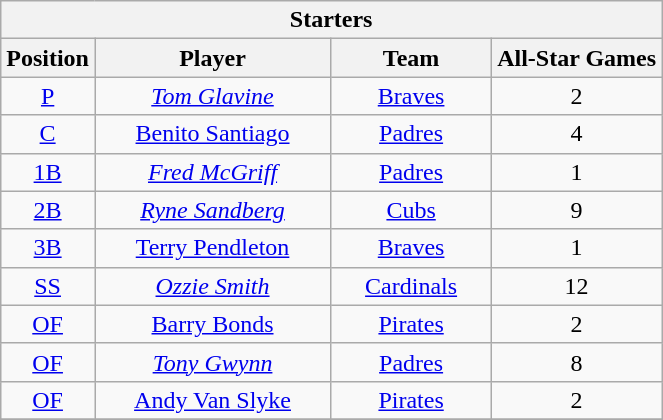<table class="wikitable" style="font-size: 100%; text-align:center;">
<tr>
<th colspan="4">Starters</th>
</tr>
<tr>
<th>Position</th>
<th width="150">Player</th>
<th width="100">Team</th>
<th>All-Star Games</th>
</tr>
<tr>
<td><a href='#'>P</a></td>
<td><em><a href='#'>Tom Glavine</a></em></td>
<td><a href='#'>Braves</a></td>
<td>2</td>
</tr>
<tr>
<td><a href='#'>C</a></td>
<td><a href='#'>Benito Santiago</a></td>
<td><a href='#'>Padres</a></td>
<td>4</td>
</tr>
<tr>
<td><a href='#'>1B</a></td>
<td><em><a href='#'>Fred McGriff</a></em></td>
<td><a href='#'>Padres</a></td>
<td>1</td>
</tr>
<tr>
<td><a href='#'>2B</a></td>
<td><em><a href='#'>Ryne Sandberg</a></em></td>
<td><a href='#'>Cubs</a></td>
<td>9</td>
</tr>
<tr>
<td><a href='#'>3B</a></td>
<td><a href='#'>Terry Pendleton</a></td>
<td><a href='#'>Braves</a></td>
<td>1</td>
</tr>
<tr>
<td><a href='#'>SS</a></td>
<td><em><a href='#'>Ozzie Smith</a></em></td>
<td><a href='#'>Cardinals</a></td>
<td>12</td>
</tr>
<tr>
<td><a href='#'>OF</a></td>
<td><a href='#'>Barry Bonds</a></td>
<td><a href='#'>Pirates</a></td>
<td>2</td>
</tr>
<tr>
<td><a href='#'>OF</a></td>
<td><em><a href='#'>Tony Gwynn</a></em></td>
<td><a href='#'>Padres</a></td>
<td>8</td>
</tr>
<tr>
<td><a href='#'>OF</a></td>
<td><a href='#'>Andy Van Slyke</a></td>
<td><a href='#'>Pirates</a></td>
<td>2</td>
</tr>
<tr>
</tr>
</table>
